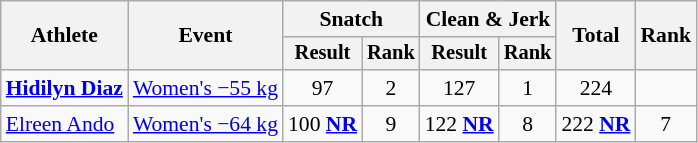<table class="wikitable" style="font-size:90%">
<tr>
<th rowspan="2">Athlete</th>
<th rowspan="2">Event</th>
<th colspan="2">Snatch</th>
<th colspan="2">Clean & Jerk</th>
<th rowspan="2">Total</th>
<th rowspan="2">Rank</th>
</tr>
<tr style="font-size:95%">
<th>Result</th>
<th>Rank</th>
<th>Result</th>
<th>Rank</th>
</tr>
<tr align=center>
<td align=left><strong><a href='#'>Hidilyn Diaz</a></strong></td>
<td align=left><a href='#'>Women's −55 kg</a></td>
<td>97</td>
<td>2</td>
<td>127 </td>
<td>1</td>
<td>224 </td>
<td></td>
</tr>
<tr align=center>
<td align=left><a href='#'>Elreen Ando</a></td>
<td align=left><a href='#'>Women's −64 kg</a></td>
<td>100 <strong><a href='#'>NR</a></strong></td>
<td>9</td>
<td>122 <strong><a href='#'>NR</a></strong></td>
<td>8</td>
<td>222 <strong><a href='#'>NR</a></strong></td>
<td>7</td>
</tr>
</table>
